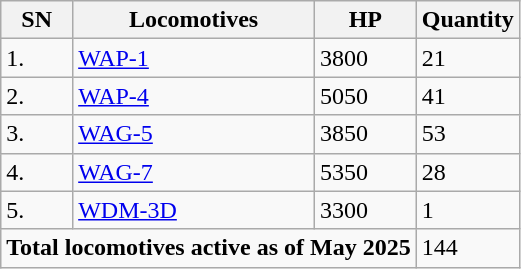<table class="wikitable">
<tr>
<th>SN</th>
<th>Locomotives</th>
<th>HP</th>
<th>Quantity</th>
</tr>
<tr>
<td>1.</td>
<td><a href='#'>WAP-1</a></td>
<td>3800</td>
<td>21</td>
</tr>
<tr>
<td>2.</td>
<td><a href='#'>WAP-4</a></td>
<td>5050</td>
<td>41</td>
</tr>
<tr>
<td>3.</td>
<td><a href='#'>WAG-5</a></td>
<td>3850</td>
<td>53</td>
</tr>
<tr>
<td>4.</td>
<td><a href='#'>WAG-7</a></td>
<td>5350</td>
<td>28</td>
</tr>
<tr>
<td>5.</td>
<td><a href='#'>WDM-3D</a></td>
<td>3300</td>
<td>1</td>
</tr>
<tr>
<td colspan="3"><strong>Total locomotives active as of May 2025</strong></td>
<td>144</td>
</tr>
</table>
